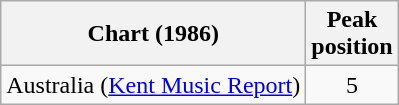<table class="wikitable sortable">
<tr>
<th>Chart (1986)</th>
<th>Peak<br>position</th>
</tr>
<tr>
<td>Australia (<a href='#'>Kent Music Report</a>)</td>
<td style="text-align:center;">5</td>
</tr>
</table>
